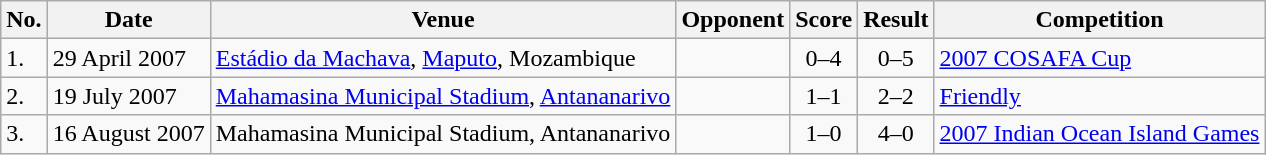<table class="wikitable sortable">
<tr>
<th>No.</th>
<th>Date</th>
<th>Venue</th>
<th>Opponent</th>
<th>Score</th>
<th>Result</th>
<th>Competition</th>
</tr>
<tr>
<td>1.</td>
<td>29 April 2007</td>
<td><a href='#'>Estádio da Machava</a>, <a href='#'>Maputo</a>, Mozambique</td>
<td></td>
<td align=center>0–4</td>
<td align="center">0–5</td>
<td><a href='#'>2007 COSAFA Cup</a></td>
</tr>
<tr>
<td>2.</td>
<td>19 July 2007</td>
<td><a href='#'>Mahamasina Municipal Stadium</a>, <a href='#'>Antananarivo</a></td>
<td></td>
<td align=center>1–1</td>
<td align="center">2–2</td>
<td><a href='#'>Friendly</a></td>
</tr>
<tr>
<td>3.</td>
<td>16 August 2007</td>
<td>Mahamasina Municipal Stadium, Antananarivo</td>
<td></td>
<td align=center>1–0</td>
<td align="center">4–0</td>
<td><a href='#'>2007 Indian Ocean Island Games</a></td>
</tr>
</table>
